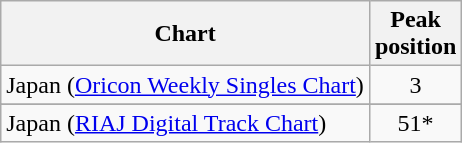<table class="wikitable sortable" border="1">
<tr>
<th>Chart</th>
<th>Peak<br>position</th>
</tr>
<tr>
<td>Japan (<a href='#'>Oricon Weekly Singles Chart</a>)</td>
<td style="text-align:center;">3</td>
</tr>
<tr>
</tr>
<tr>
<td>Japan (<a href='#'>RIAJ Digital Track Chart</a>)</td>
<td style="text-align:center;">51*</td>
</tr>
</table>
